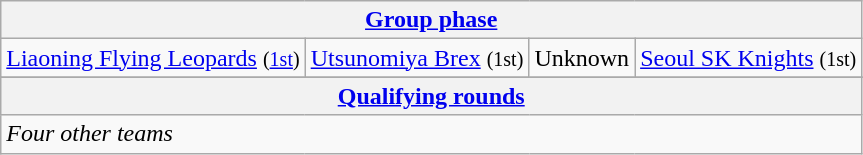<table class="wikitable" style="white-space: nowrap;">
<tr>
<th colspan=4><a href='#'>Group phase</a></th>
</tr>
<tr>
<td> <a href='#'>Liaoning Flying Leopards</a> <small>(<a href='#'>1st</a>)</small></td>
<td> <a href='#'>Utsunomiya Brex</a> <small>(1st)</small></td>
<td> Unknown </td>
<td> <a href='#'>Seoul SK Knights</a> <small>(1st)</small></td>
</tr>
<tr>
</tr>
<tr>
<th colspan=4><a href='#'>Qualifying rounds</a></th>
</tr>
<tr>
<td colspan=4><em>Four other teams</em></td>
</tr>
</table>
